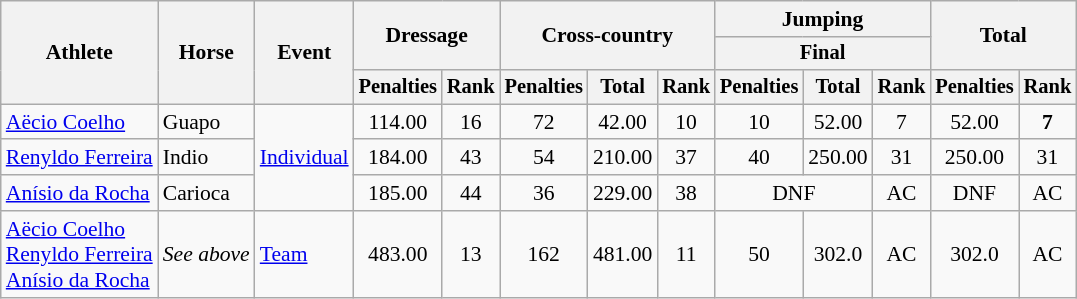<table class=wikitable style="font-size:90%">
<tr>
<th rowspan="3">Athlete</th>
<th rowspan="3">Horse</th>
<th rowspan="3">Event</th>
<th colspan="2" rowspan="2">Dressage</th>
<th colspan="3" rowspan="2">Cross-country</th>
<th colspan="3">Jumping</th>
<th colspan="2" rowspan="2">Total</th>
</tr>
<tr style="font-size:95%">
<th colspan="3">Final</th>
</tr>
<tr style="font-size:95%">
<th>Penalties</th>
<th>Rank</th>
<th>Penalties</th>
<th>Total</th>
<th>Rank</th>
<th>Penalties</th>
<th>Total</th>
<th>Rank</th>
<th>Penalties</th>
<th>Rank</th>
</tr>
<tr align=center>
<td align=left><a href='#'>Aëcio Coelho</a></td>
<td align=left>Guapo</td>
<td align=left rowspan=3><a href='#'>Individual</a></td>
<td>114.00</td>
<td>16</td>
<td>72</td>
<td>42.00</td>
<td>10</td>
<td>10</td>
<td>52.00</td>
<td>7</td>
<td>52.00</td>
<td><strong>7</strong></td>
</tr>
<tr align=center>
<td align=left><a href='#'>Renyldo Ferreira</a></td>
<td align=left>Indio</td>
<td>184.00</td>
<td>43</td>
<td>54</td>
<td>210.00</td>
<td>37</td>
<td>40</td>
<td>250.00</td>
<td>31</td>
<td>250.00</td>
<td>31</td>
</tr>
<tr align=center>
<td align=left><a href='#'>Anísio da Rocha</a></td>
<td align=left>Carioca</td>
<td>185.00</td>
<td>44</td>
<td>36</td>
<td>229.00</td>
<td>38</td>
<td align=center colspan=2>DNF</td>
<td align=center colspan=1>AC</td>
<td align=center colspan=1>DNF</td>
<td align=center colspan=1>AC</td>
</tr>
<tr align=center>
<td align=left><a href='#'>Aëcio Coelho</a><br><a href='#'>Renyldo Ferreira</a><br><a href='#'>Anísio da Rocha</a></td>
<td align=left><em>See above</em></td>
<td align=left><a href='#'>Team</a></td>
<td>483.00</td>
<td>13</td>
<td>162</td>
<td>481.00</td>
<td>11</td>
<td>50</td>
<td>302.0</td>
<td>AC</td>
<td>302.0</td>
<td>AC</td>
</tr>
</table>
